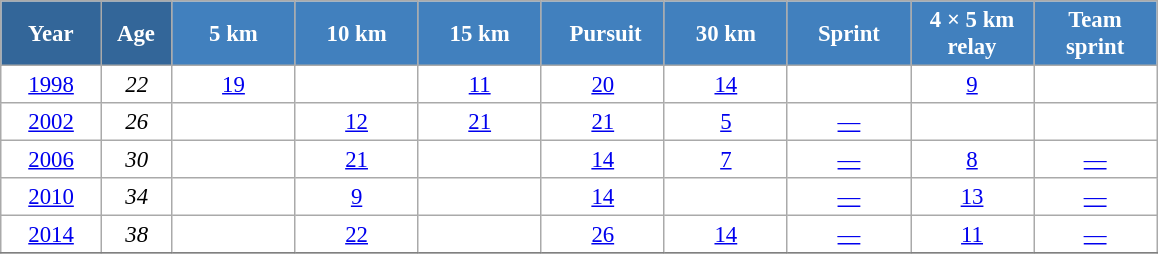<table class="wikitable" style="font-size:95%; text-align:center; border:grey solid 1px; border-collapse:collapse; background:#ffffff;">
<tr>
<th style="background-color:#369; color:white; width:60px;"> Year </th>
<th style="background-color:#369; color:white; width:40px;"> Age </th>
<th style="background-color:#4180be; color:white; width:75px;"> 5 km </th>
<th style="background-color:#4180be; color:white; width:75px;"> 10 km </th>
<th style="background-color:#4180be; color:white; width:75px;"> 15 km </th>
<th style="background-color:#4180be; color:white; width:75px;"> Pursuit</th>
<th style="background-color:#4180be; color:white; width:75px;"> 30 km </th>
<th style="background-color:#4180be; color:white; width:75px;"> Sprint </th>
<th style="background-color:#4180be; color:white; width:75px;"> 4 × 5 km <br> relay </th>
<th style="background-color:#4180be; color:white; width:75px;"> Team <br> sprint </th>
</tr>
<tr>
<td><a href='#'>1998</a></td>
<td><em>22</em></td>
<td><a href='#'>19</a></td>
<td></td>
<td><a href='#'>11</a></td>
<td><a href='#'>20</a></td>
<td><a href='#'>14</a></td>
<td></td>
<td><a href='#'>9</a></td>
<td></td>
</tr>
<tr>
<td><a href='#'>2002</a></td>
<td><em>26</em></td>
<td></td>
<td><a href='#'>12</a></td>
<td><a href='#'>21</a></td>
<td><a href='#'>21</a></td>
<td><a href='#'>5</a></td>
<td><a href='#'>—</a></td>
<td><a href='#'></a></td>
<td></td>
</tr>
<tr>
<td><a href='#'>2006</a></td>
<td><em>30</em></td>
<td></td>
<td><a href='#'>21</a></td>
<td></td>
<td><a href='#'>14</a></td>
<td><a href='#'>7</a></td>
<td><a href='#'>—</a></td>
<td><a href='#'>8</a></td>
<td><a href='#'>—</a></td>
</tr>
<tr>
<td><a href='#'>2010</a></td>
<td><em>34</em></td>
<td></td>
<td><a href='#'>9</a></td>
<td></td>
<td><a href='#'>14</a></td>
<td><a href='#'></a></td>
<td><a href='#'>—</a></td>
<td><a href='#'>13</a></td>
<td><a href='#'>—</a></td>
</tr>
<tr>
<td><a href='#'>2014</a></td>
<td><em>38</em></td>
<td></td>
<td><a href='#'>22</a></td>
<td></td>
<td><a href='#'>26</a></td>
<td><a href='#'>14</a></td>
<td><a href='#'>—</a></td>
<td><a href='#'>11</a></td>
<td><a href='#'>—</a></td>
</tr>
<tr>
</tr>
</table>
